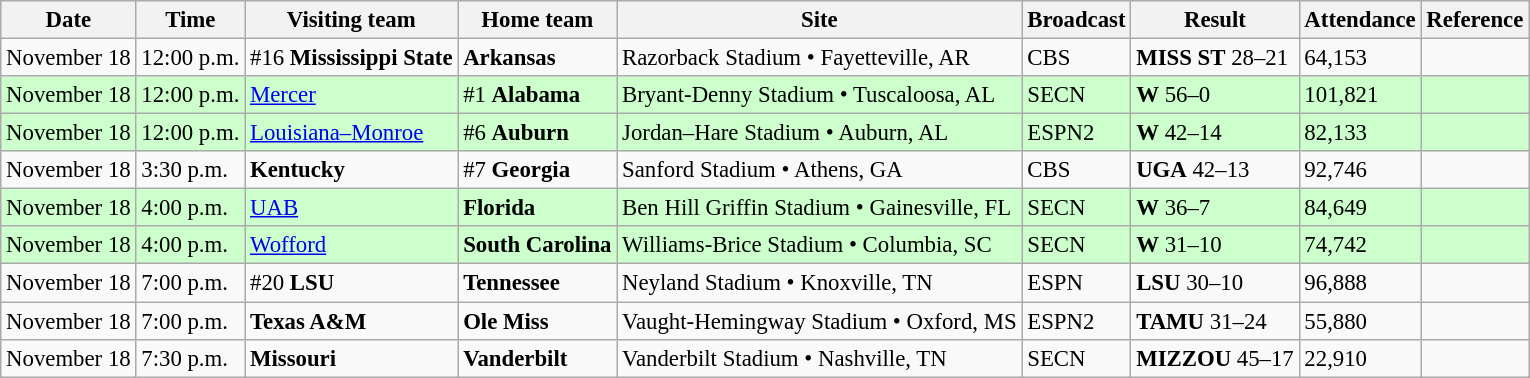<table class="wikitable" style="font-size:95%;">
<tr>
<th>Date</th>
<th>Time</th>
<th>Visiting team</th>
<th>Home team</th>
<th>Site</th>
<th>Broadcast</th>
<th>Result</th>
<th>Attendance</th>
<th class="unsortable">Reference</th>
</tr>
<tr bgcolor=>
<td>November 18</td>
<td>12:00 p.m.</td>
<td>#16 <strong>Mississippi State</strong></td>
<td><strong>Arkansas</strong></td>
<td>Razorback Stadium • Fayetteville, AR</td>
<td>CBS</td>
<td><strong>MISS ST</strong> 28–21</td>
<td>64,153</td>
<td></td>
</tr>
<tr bgcolor=ccffcc>
<td>November 18</td>
<td>12:00 p.m.</td>
<td><a href='#'>Mercer</a></td>
<td>#1 <strong>Alabama</strong></td>
<td>Bryant-Denny Stadium • Tuscaloosa, AL</td>
<td>SECN</td>
<td><strong>W</strong> 56–0</td>
<td>101,821</td>
<td></td>
</tr>
<tr bgcolor=ccffcc>
<td>November 18</td>
<td>12:00 p.m.</td>
<td><a href='#'>Louisiana–Monroe</a></td>
<td>#6 <strong>Auburn</strong></td>
<td>Jordan–Hare Stadium • Auburn, AL</td>
<td>ESPN2</td>
<td><strong>W</strong> 42–14</td>
<td>82,133</td>
<td></td>
</tr>
<tr bgcolor=>
<td>November 18</td>
<td>3:30 p.m.</td>
<td><strong>Kentucky</strong></td>
<td>#7 <strong>Georgia</strong></td>
<td>Sanford Stadium • Athens, GA</td>
<td>CBS</td>
<td><strong>UGA</strong> 42–13</td>
<td>92,746</td>
<td></td>
</tr>
<tr bgcolor=ccffcc>
<td>November 18</td>
<td>4:00 p.m.</td>
<td><a href='#'>UAB</a></td>
<td><strong>Florida</strong></td>
<td>Ben Hill Griffin Stadium • Gainesville, FL</td>
<td>SECN</td>
<td><strong>W</strong> 36–7</td>
<td>84,649</td>
<td></td>
</tr>
<tr bgcolor=ccffcc>
<td>November 18</td>
<td>4:00 p.m.</td>
<td><a href='#'>Wofford</a></td>
<td><strong>South Carolina</strong></td>
<td>Williams-Brice Stadium • Columbia, SC</td>
<td>SECN</td>
<td><strong>W</strong> 31–10</td>
<td>74,742</td>
<td></td>
</tr>
<tr bgcolor=>
<td>November 18</td>
<td>7:00 p.m.</td>
<td>#20 <strong>LSU</strong></td>
<td><strong>Tennessee</strong></td>
<td>Neyland Stadium • Knoxville, TN</td>
<td>ESPN</td>
<td><strong>LSU</strong> 30–10</td>
<td>96,888</td>
<td></td>
</tr>
<tr bgcolor=>
<td>November 18</td>
<td>7:00 p.m.</td>
<td><strong>Texas A&M</strong></td>
<td><strong>Ole Miss</strong></td>
<td>Vaught-Hemingway Stadium • Oxford, MS</td>
<td>ESPN2</td>
<td><strong>TAMU</strong> 31–24</td>
<td>55,880</td>
<td></td>
</tr>
<tr bgcolor=>
<td>November 18</td>
<td>7:30 p.m.</td>
<td><strong>Missouri</strong></td>
<td><strong>Vanderbilt</strong></td>
<td>Vanderbilt Stadium • Nashville, TN</td>
<td>SECN</td>
<td><strong>MIZZOU</strong> 45–17</td>
<td>22,910</td>
<td></td>
</tr>
</table>
